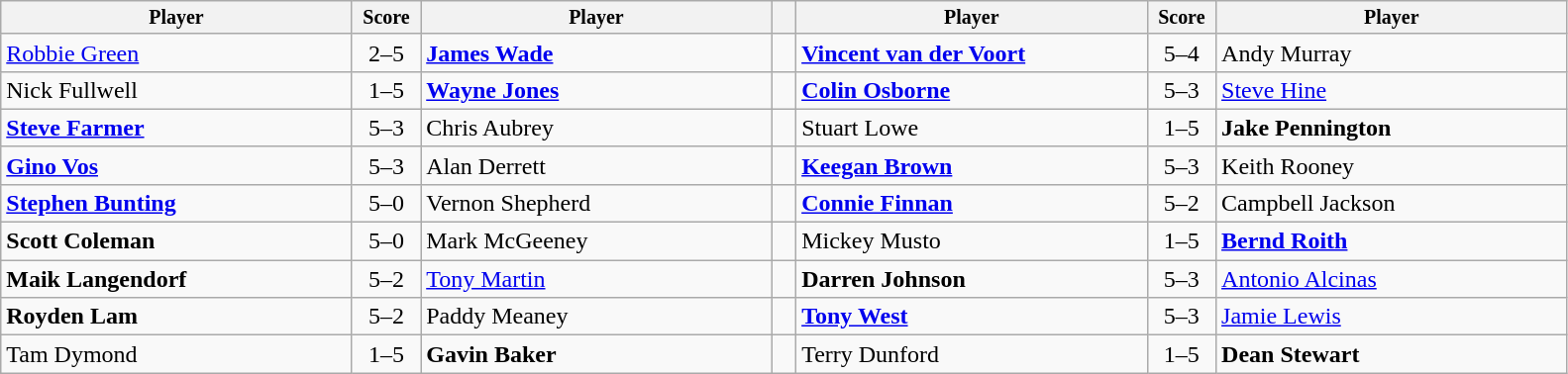<table class="wikitable">
<tr style="font-size:10pt;font-weight:bold">
<th width=230>Player</th>
<th width=40>Score</th>
<th width=230>Player</th>
<th width=10></th>
<th width=230>Player</th>
<th width=40>Score</th>
<th width=230>Player</th>
</tr>
<tr>
<td> <a href='#'>Robbie Green</a></td>
<td align=center>2–5</td>
<td><strong> <a href='#'>James Wade</a></strong></td>
<td></td>
<td><strong> <a href='#'>Vincent van der Voort</a></strong></td>
<td align=center>5–4</td>
<td> Andy Murray</td>
</tr>
<tr>
<td> Nick Fullwell</td>
<td align=center>1–5</td>
<td><strong> <a href='#'>Wayne Jones</a></strong></td>
<td></td>
<td><strong> <a href='#'>Colin Osborne</a></strong></td>
<td align=center>5–3</td>
<td> <a href='#'>Steve Hine</a></td>
</tr>
<tr>
<td><strong> <a href='#'>Steve Farmer</a></strong></td>
<td align=center>5–3</td>
<td> Chris Aubrey</td>
<td></td>
<td> Stuart Lowe</td>
<td align=center>1–5</td>
<td><strong> Jake Pennington</strong></td>
</tr>
<tr>
<td><strong> <a href='#'>Gino Vos</a></strong></td>
<td align=center>5–3</td>
<td> Alan Derrett</td>
<td></td>
<td><strong> <a href='#'>Keegan Brown</a></strong></td>
<td align=center>5–3</td>
<td> Keith Rooney</td>
</tr>
<tr>
<td><strong> <a href='#'>Stephen Bunting</a></strong></td>
<td align=center>5–0</td>
<td> Vernon Shepherd</td>
<td></td>
<td><strong> <a href='#'>Connie Finnan</a></strong></td>
<td align=center>5–2</td>
<td> Campbell Jackson</td>
</tr>
<tr>
<td><strong> Scott Coleman</strong></td>
<td align=center>5–0</td>
<td> Mark McGeeney</td>
<td></td>
<td> Mickey Musto</td>
<td align=center>1–5</td>
<td><strong> <a href='#'>Bernd Roith</a></strong></td>
</tr>
<tr>
<td><strong> Maik Langendorf</strong></td>
<td align=center>5–2</td>
<td> <a href='#'>Tony Martin</a></td>
<td></td>
<td><strong> Darren Johnson</strong></td>
<td align=center>5–3</td>
<td> <a href='#'>Antonio Alcinas</a></td>
</tr>
<tr>
<td><strong> Royden Lam</strong></td>
<td align=center>5–2</td>
<td> Paddy Meaney</td>
<td></td>
<td><strong> <a href='#'>Tony West</a></strong></td>
<td align=center>5–3</td>
<td> <a href='#'>Jamie Lewis</a></td>
</tr>
<tr>
<td> Tam Dymond</td>
<td align=center>1–5</td>
<td><strong> Gavin Baker</strong></td>
<td></td>
<td> Terry Dunford</td>
<td align=center>1–5</td>
<td><strong> Dean Stewart</strong></td>
</tr>
</table>
